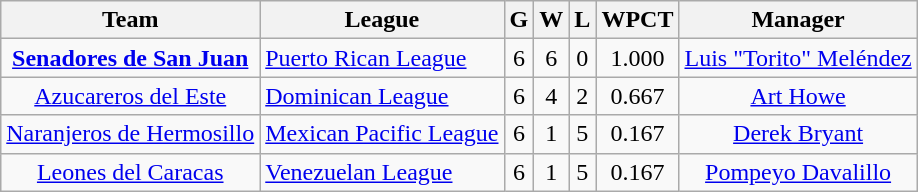<table class="wikitable">
<tr>
<th>Team</th>
<th align=left>League</th>
<th>G</th>
<th>W</th>
<th>L</th>
<th>WPCT</th>
<th>Manager</th>
</tr>
<tr align=center>
<td><strong><a href='#'>Senadores de San Juan</a></strong></td>
<td align=left> <a href='#'>Puerto Rican League</a></td>
<td>6</td>
<td>6</td>
<td>0</td>
<td>1.000</td>
<td><a href='#'>Luis "Torito" Meléndez</a></td>
</tr>
<tr align=center>
<td><a href='#'>Azucareros del Este</a></td>
<td align=left> <a href='#'>Dominican League</a></td>
<td>6</td>
<td>4</td>
<td>2</td>
<td>0.667</td>
<td><a href='#'>Art Howe</a></td>
</tr>
<tr align=center>
<td><a href='#'>Naranjeros de Hermosillo</a></td>
<td align=left> <a href='#'>Mexican Pacific League</a></td>
<td>6</td>
<td>1</td>
<td>5</td>
<td>0.167</td>
<td><a href='#'>Derek Bryant</a></td>
</tr>
<tr align=center>
<td><a href='#'>Leones del Caracas</a></td>
<td align=left> <a href='#'>Venezuelan League</a></td>
<td>6</td>
<td>1</td>
<td>5</td>
<td>0.167</td>
<td><a href='#'>Pompeyo Davalillo</a></td>
</tr>
</table>
